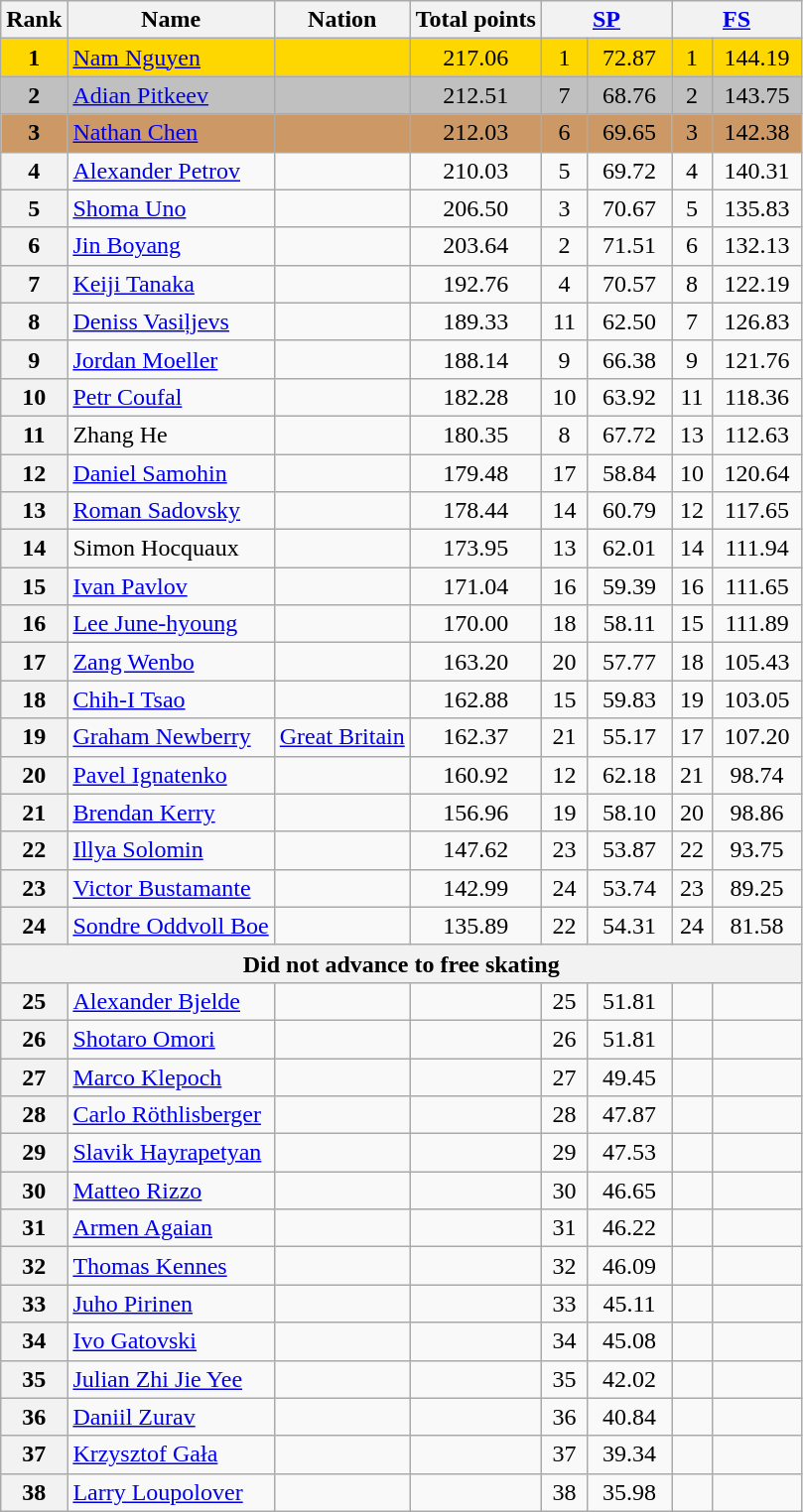<table class="wikitable sortable">
<tr>
<th>Rank</th>
<th>Name</th>
<th>Nation</th>
<th>Total points</th>
<th colspan="2" width="80px"><a href='#'>SP</a></th>
<th colspan="2" width="80px"><a href='#'>FS</a></th>
</tr>
<tr bgcolor=gold>
<td align=center><strong>1</strong></td>
<td><a href='#'>Nam Nguyen</a></td>
<td></td>
<td align=center>217.06</td>
<td align=center>1</td>
<td align=center>72.87</td>
<td align=center>1</td>
<td align=center>144.19</td>
</tr>
<tr bgcolor=silver>
<td align=center><strong>2</strong></td>
<td><a href='#'>Adian Pitkeev</a></td>
<td></td>
<td align=center>212.51</td>
<td align=center>7</td>
<td align=center>68.76</td>
<td align=center>2</td>
<td align=center>143.75</td>
</tr>
<tr bgcolor=cc9966>
<td align=center><strong>3</strong></td>
<td><a href='#'>Nathan Chen</a></td>
<td></td>
<td align=center>212.03</td>
<td align=center>6</td>
<td align=center>69.65</td>
<td align=center>3</td>
<td align=center>142.38</td>
</tr>
<tr>
<th>4</th>
<td><a href='#'>Alexander Petrov</a></td>
<td></td>
<td align=center>210.03</td>
<td align=center>5</td>
<td align=center>69.72</td>
<td align=center>4</td>
<td align=center>140.31</td>
</tr>
<tr>
<th>5</th>
<td><a href='#'>Shoma Uno</a></td>
<td></td>
<td align=center>206.50</td>
<td align=center>3</td>
<td align=center>70.67</td>
<td align=center>5</td>
<td align=center>135.83</td>
</tr>
<tr>
<th>6</th>
<td><a href='#'>Jin Boyang</a></td>
<td></td>
<td align=center>203.64</td>
<td align=center>2</td>
<td align=center>71.51</td>
<td align=center>6</td>
<td align=center>132.13</td>
</tr>
<tr>
<th>7</th>
<td><a href='#'>Keiji Tanaka</a></td>
<td></td>
<td align=center>192.76</td>
<td align=center>4</td>
<td align=center>70.57</td>
<td align=center>8</td>
<td align=center>122.19</td>
</tr>
<tr>
<th>8</th>
<td><a href='#'>Deniss Vasiļjevs</a></td>
<td></td>
<td align=center>189.33</td>
<td align=center>11</td>
<td align=center>62.50</td>
<td align=center>7</td>
<td align=center>126.83</td>
</tr>
<tr>
<th>9</th>
<td><a href='#'>Jordan Moeller</a></td>
<td></td>
<td align=center>188.14</td>
<td align=center>9</td>
<td align=center>66.38</td>
<td align=center>9</td>
<td align=center>121.76</td>
</tr>
<tr>
<th>10</th>
<td><a href='#'>Petr Coufal</a></td>
<td></td>
<td align=center>182.28</td>
<td align=center>10</td>
<td align=center>63.92</td>
<td align=center>11</td>
<td align=center>118.36</td>
</tr>
<tr>
<th>11</th>
<td>Zhang He</td>
<td></td>
<td align=center>180.35</td>
<td align=center>8</td>
<td align=center>67.72</td>
<td align=center>13</td>
<td align=center>112.63</td>
</tr>
<tr>
<th>12</th>
<td><a href='#'>Daniel Samohin</a></td>
<td></td>
<td align=center>179.48</td>
<td align=center>17</td>
<td align=center>58.84</td>
<td align=center>10</td>
<td align=center>120.64</td>
</tr>
<tr>
<th>13</th>
<td><a href='#'>Roman Sadovsky</a></td>
<td></td>
<td align=center>178.44</td>
<td align=center>14</td>
<td align=center>60.79</td>
<td align=center>12</td>
<td align=center>117.65</td>
</tr>
<tr>
<th>14</th>
<td>Simon Hocquaux</td>
<td></td>
<td align=center>173.95</td>
<td align=center>13</td>
<td align=center>62.01</td>
<td align=center>14</td>
<td align=center>111.94</td>
</tr>
<tr>
<th>15</th>
<td><a href='#'>Ivan Pavlov</a></td>
<td></td>
<td align=center>171.04</td>
<td align=center>16</td>
<td align=center>59.39</td>
<td align=center>16</td>
<td align=center>111.65</td>
</tr>
<tr>
<th>16</th>
<td><a href='#'>Lee June-hyoung</a></td>
<td></td>
<td align=center>170.00</td>
<td align=center>18</td>
<td align=center>58.11</td>
<td align=center>15</td>
<td align=center>111.89</td>
</tr>
<tr>
<th>17</th>
<td><a href='#'>Zang Wenbo</a></td>
<td></td>
<td align=center>163.20</td>
<td align=center>20</td>
<td align=center>57.77</td>
<td align=center>18</td>
<td align=center>105.43</td>
</tr>
<tr>
<th>18</th>
<td><a href='#'>Chih-I Tsao</a></td>
<td></td>
<td align=center>162.88</td>
<td align=center>15</td>
<td align=center>59.83</td>
<td align=center>19</td>
<td align=center>103.05</td>
</tr>
<tr>
<th>19</th>
<td><a href='#'>Graham Newberry</a></td>
<td> <a href='#'>Great Britain</a></td>
<td align=center>162.37</td>
<td align=center>21</td>
<td align=center>55.17</td>
<td align=center>17</td>
<td align=center>107.20</td>
</tr>
<tr>
<th>20</th>
<td><a href='#'>Pavel Ignatenko</a></td>
<td></td>
<td align=center>160.92</td>
<td align=center>12</td>
<td align=center>62.18</td>
<td align=center>21</td>
<td align=center>98.74</td>
</tr>
<tr>
<th>21</th>
<td><a href='#'>Brendan Kerry</a></td>
<td></td>
<td align=center>156.96</td>
<td align=center>19</td>
<td align=center>58.10</td>
<td align=center>20</td>
<td align=center>98.86</td>
</tr>
<tr>
<th>22</th>
<td><a href='#'>Illya Solomin</a></td>
<td></td>
<td align=center>147.62</td>
<td align=center>23</td>
<td align=center>53.87</td>
<td align=center>22</td>
<td align=center>93.75</td>
</tr>
<tr>
<th>23</th>
<td><a href='#'>Victor Bustamante</a></td>
<td></td>
<td align=center>142.99</td>
<td align=center>24</td>
<td align=center>53.74</td>
<td align=center>23</td>
<td align=center>89.25</td>
</tr>
<tr>
<th>24</th>
<td><a href='#'>Sondre Oddvoll Boe</a></td>
<td></td>
<td align=center>135.89</td>
<td align=center>22</td>
<td align=center>54.31</td>
<td align=center>24</td>
<td align=center>81.58</td>
</tr>
<tr>
<th colspan=10>Did not advance to free skating</th>
</tr>
<tr>
<th>25</th>
<td><a href='#'>Alexander Bjelde</a></td>
<td></td>
<td align=center></td>
<td align=center>25</td>
<td align=center>51.81</td>
<td align=center></td>
<td align=center></td>
</tr>
<tr>
<th>26</th>
<td><a href='#'>Shotaro Omori</a></td>
<td></td>
<td align=center></td>
<td align=center>26</td>
<td align=center>51.81</td>
<td align=center></td>
<td align=center></td>
</tr>
<tr>
<th>27</th>
<td><a href='#'>Marco Klepoch</a></td>
<td></td>
<td align=center></td>
<td align=center>27</td>
<td align=center>49.45</td>
<td align=center></td>
<td align=center></td>
</tr>
<tr>
<th>28</th>
<td><a href='#'>Carlo Röthlisberger</a></td>
<td></td>
<td align=center></td>
<td align=center>28</td>
<td align=center>47.87</td>
<td align=center></td>
<td align=center></td>
</tr>
<tr>
<th>29</th>
<td><a href='#'>Slavik Hayrapetyan</a></td>
<td></td>
<td align=center></td>
<td align=center>29</td>
<td align=center>47.53</td>
<td align=center></td>
<td align=center></td>
</tr>
<tr>
<th>30</th>
<td><a href='#'>Matteo Rizzo</a></td>
<td></td>
<td align=center></td>
<td align=center>30</td>
<td align=center>46.65</td>
<td align=center></td>
<td align=center></td>
</tr>
<tr>
<th>31</th>
<td><a href='#'>Armen Agaian</a></td>
<td></td>
<td align=center></td>
<td align=center>31</td>
<td align=center>46.22</td>
<td align=center></td>
<td align=center></td>
</tr>
<tr>
<th>32</th>
<td><a href='#'>Thomas Kennes</a></td>
<td></td>
<td align=center></td>
<td align=center>32</td>
<td align=center>46.09</td>
<td align=center></td>
<td align=center></td>
</tr>
<tr>
<th>33</th>
<td><a href='#'>Juho Pirinen</a></td>
<td></td>
<td align=center></td>
<td align=center>33</td>
<td align=center>45.11</td>
<td align=center></td>
<td align=center></td>
</tr>
<tr>
<th>34</th>
<td><a href='#'>Ivo Gatovski</a></td>
<td></td>
<td align=center></td>
<td align=center>34</td>
<td align=center>45.08</td>
<td align=center></td>
<td align=center></td>
</tr>
<tr>
<th>35</th>
<td><a href='#'>Julian Zhi Jie Yee</a></td>
<td></td>
<td align=center></td>
<td align=center>35</td>
<td align=center>42.02</td>
<td align=center></td>
<td align=center></td>
</tr>
<tr>
<th>36</th>
<td><a href='#'>Daniil Zurav</a></td>
<td></td>
<td align=center></td>
<td align=center>36</td>
<td align=center>40.84</td>
<td align=center></td>
<td align=center></td>
</tr>
<tr>
<th>37</th>
<td><a href='#'>Krzysztof Gała</a></td>
<td></td>
<td align=center></td>
<td align=center>37</td>
<td align=center>39.34</td>
<td align=center></td>
<td align=center></td>
</tr>
<tr>
<th>38</th>
<td><a href='#'>Larry Loupolover</a></td>
<td></td>
<td align=center></td>
<td align=center>38</td>
<td align=center>35.98</td>
<td align=center></td>
<td align=center></td>
</tr>
</table>
